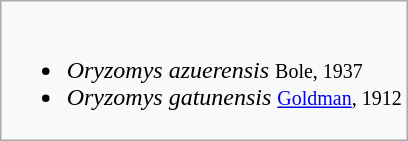<table class="wikitable" style="float: right; margin-left: 0.5em; margin-top: 0em">
<tr>
<td><br><ul><li><em>Oryzomys azuerensis</em> <small>Bole, 1937</small></li><li><em>Oryzomys gatunensis</em> <small><a href='#'>Goldman</a>, 1912</small></li></ul></td>
</tr>
</table>
